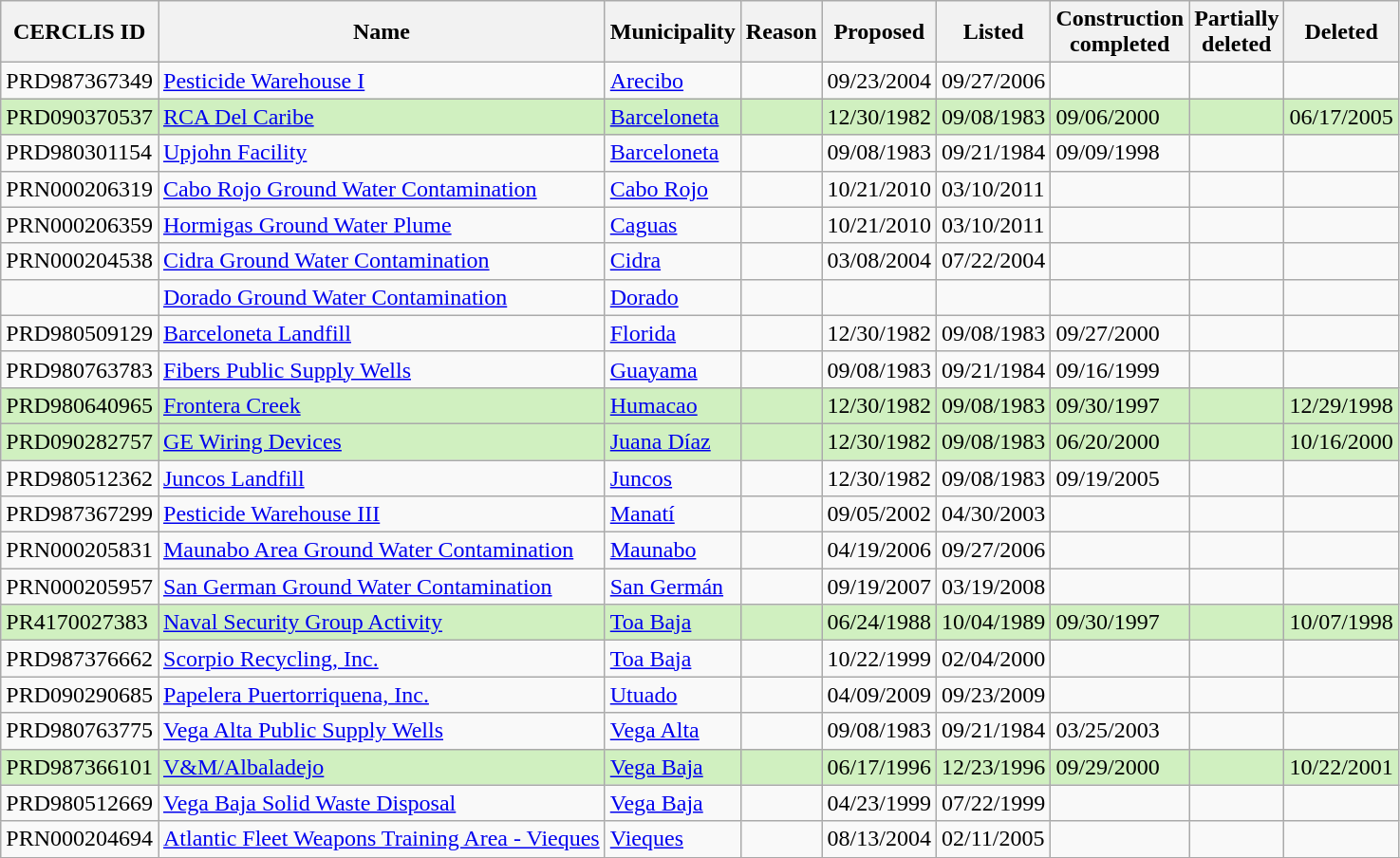<table class="wikitable sortable" border="1">
<tr>
<th>CERCLIS ID</th>
<th>Name</th>
<th>Municipality</th>
<th>Reason</th>
<th>Proposed</th>
<th>Listed</th>
<th>Construction<br>completed</th>
<th>Partially<br>deleted</th>
<th>Deleted</th>
</tr>
<tr>
<td>PRD987367349</td>
<td><a href='#'>Pesticide Warehouse I</a></td>
<td><a href='#'>Arecibo</a></td>
<td></td>
<td>09/23/2004</td>
<td>09/27/2006</td>
<td></td>
<td></td>
<td></td>
</tr>
<tr style="background:#d0f0c0">
<td>PRD090370537</td>
<td><a href='#'>RCA Del Caribe</a></td>
<td><a href='#'>Barceloneta</a></td>
<td></td>
<td>12/30/1982</td>
<td>09/08/1983</td>
<td>09/06/2000</td>
<td></td>
<td>06/17/2005</td>
</tr>
<tr>
<td>PRD980301154</td>
<td><a href='#'>Upjohn Facility</a></td>
<td><a href='#'>Barceloneta</a></td>
<td></td>
<td>09/08/1983</td>
<td>09/21/1984</td>
<td>09/09/1998</td>
<td></td>
<td></td>
</tr>
<tr>
<td>PRN000206319</td>
<td><a href='#'>Cabo Rojo Ground Water Contamination</a></td>
<td><a href='#'>Cabo Rojo</a></td>
<td></td>
<td>10/21/2010</td>
<td>03/10/2011</td>
<td></td>
<td></td>
<td></td>
</tr>
<tr>
<td>PRN000206359</td>
<td><a href='#'>Hormigas Ground Water Plume</a></td>
<td><a href='#'>Caguas</a></td>
<td></td>
<td>10/21/2010</td>
<td>03/10/2011</td>
<td></td>
<td></td>
<td></td>
</tr>
<tr>
<td>PRN000204538</td>
<td><a href='#'>Cidra Ground Water Contamination</a></td>
<td><a href='#'>Cidra</a></td>
<td></td>
<td>03/08/2004</td>
<td>07/22/2004</td>
<td></td>
<td></td>
<td></td>
</tr>
<tr>
<td></td>
<td><a href='#'>Dorado Ground Water Contamination</a></td>
<td><a href='#'>Dorado</a></td>
<td></td>
<td></td>
<td></td>
<td></td>
<td></td>
<td></td>
</tr>
<tr>
<td>PRD980509129</td>
<td><a href='#'>Barceloneta Landfill</a></td>
<td><a href='#'>Florida</a></td>
<td></td>
<td>12/30/1982</td>
<td>09/08/1983</td>
<td>09/27/2000</td>
<td></td>
<td></td>
</tr>
<tr>
<td>PRD980763783</td>
<td><a href='#'>Fibers Public Supply Wells</a></td>
<td><a href='#'>Guayama</a></td>
<td></td>
<td>09/08/1983</td>
<td>09/21/1984</td>
<td>09/16/1999</td>
<td></td>
<td></td>
</tr>
<tr style="background:#d0f0c0">
<td>PRD980640965</td>
<td><a href='#'>Frontera Creek</a></td>
<td><a href='#'>Humacao</a></td>
<td></td>
<td>12/30/1982</td>
<td>09/08/1983</td>
<td>09/30/1997</td>
<td></td>
<td>12/29/1998</td>
</tr>
<tr style="background:#d0f0c0">
<td>PRD090282757</td>
<td><a href='#'>GE Wiring Devices</a></td>
<td><a href='#'>Juana Díaz</a></td>
<td></td>
<td>12/30/1982</td>
<td>09/08/1983</td>
<td>06/20/2000</td>
<td></td>
<td>10/16/2000</td>
</tr>
<tr>
<td>PRD980512362</td>
<td><a href='#'>Juncos Landfill</a></td>
<td><a href='#'>Juncos</a></td>
<td></td>
<td>12/30/1982</td>
<td>09/08/1983</td>
<td>09/19/2005</td>
<td></td>
<td></td>
</tr>
<tr>
<td>PRD987367299</td>
<td><a href='#'>Pesticide Warehouse III</a></td>
<td><a href='#'>Manatí</a></td>
<td></td>
<td>09/05/2002</td>
<td>04/30/2003</td>
<td></td>
<td></td>
<td></td>
</tr>
<tr>
<td>PRN000205831</td>
<td><a href='#'>Maunabo Area Ground Water Contamination</a></td>
<td><a href='#'>Maunabo</a></td>
<td></td>
<td>04/19/2006</td>
<td>09/27/2006</td>
<td></td>
<td></td>
<td></td>
</tr>
<tr>
<td>PRN000205957</td>
<td><a href='#'>San German Ground Water Contamination</a></td>
<td><a href='#'>San Germán</a></td>
<td></td>
<td>09/19/2007</td>
<td>03/19/2008</td>
<td></td>
<td></td>
<td></td>
</tr>
<tr style="background:#d0f0c0">
<td>PR4170027383</td>
<td><a href='#'>Naval Security Group Activity</a></td>
<td><a href='#'>Toa Baja</a></td>
<td></td>
<td>06/24/1988</td>
<td>10/04/1989</td>
<td>09/30/1997</td>
<td></td>
<td>10/07/1998</td>
</tr>
<tr>
<td>PRD987376662</td>
<td><a href='#'>Scorpio Recycling, Inc.</a></td>
<td><a href='#'>Toa Baja</a></td>
<td></td>
<td>10/22/1999</td>
<td>02/04/2000</td>
<td></td>
<td></td>
<td></td>
</tr>
<tr>
<td>PRD090290685</td>
<td><a href='#'>Papelera Puertorriquena, Inc.</a></td>
<td><a href='#'>Utuado</a></td>
<td></td>
<td>04/09/2009</td>
<td>09/23/2009</td>
<td></td>
<td></td>
<td></td>
</tr>
<tr>
<td>PRD980763775</td>
<td><a href='#'>Vega Alta Public Supply Wells</a></td>
<td><a href='#'>Vega Alta</a></td>
<td></td>
<td>09/08/1983</td>
<td>09/21/1984</td>
<td>03/25/2003</td>
<td></td>
<td></td>
</tr>
<tr style="background:#d0f0c0">
<td>PRD987366101</td>
<td><a href='#'>V&M/Albaladejo</a></td>
<td><a href='#'>Vega Baja</a></td>
<td></td>
<td>06/17/1996</td>
<td>12/23/1996</td>
<td>09/29/2000</td>
<td></td>
<td>10/22/2001</td>
</tr>
<tr>
<td>PRD980512669</td>
<td><a href='#'>Vega Baja Solid Waste Disposal</a></td>
<td><a href='#'>Vega Baja</a></td>
<td></td>
<td>04/23/1999</td>
<td>07/22/1999</td>
<td></td>
<td></td>
<td></td>
</tr>
<tr>
<td>PRN000204694</td>
<td><a href='#'>Atlantic Fleet Weapons Training Area - Vieques</a></td>
<td><a href='#'>Vieques</a></td>
<td></td>
<td>08/13/2004</td>
<td>02/11/2005</td>
<td></td>
<td></td>
<td></td>
</tr>
<tr>
</tr>
</table>
